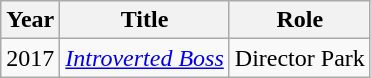<table class="wikitable">
<tr>
<th>Year</th>
<th>Title</th>
<th>Role</th>
</tr>
<tr>
<td>2017</td>
<td><em><a href='#'>Introverted Boss</a></em></td>
<td>Director Park</td>
</tr>
</table>
